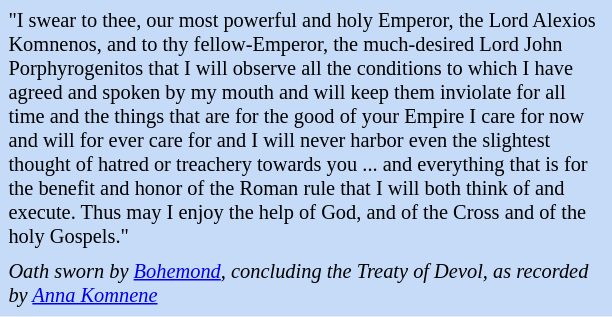<table class="toccolours" style="float: left; margin-left: 1em; margin-right: 2em; font-size: 85%; background:#c6dbf7; color:black; width:30em; max-width: 40%;" cellspacing="5">
<tr>
<td style="text-align: left;">"I swear to thee, our most powerful and holy Emperor, the Lord Alexios Komnenos, and to thy fellow-Emperor, the much-desired Lord John Porphyrogenitos that I will observe all the conditions to which I have agreed and spoken by my mouth and will keep them inviolate for all time and the things that are for the good of your Empire I care for now and will for ever care for and I will never harbor even the slightest thought of hatred or treachery towards you ... and everything that is for the benefit and honor of the Roman rule that I will both think of and execute. Thus may I enjoy the help of God, and of the Cross and of the holy Gospels."</td>
</tr>
<tr>
<td style="text-align: left;"><em>Oath sworn by <a href='#'>Bohemond</a>, concluding the Treaty of Devol, as recorded by <a href='#'>Anna Komnene</a></em></td>
</tr>
</table>
